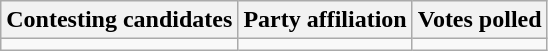<table class="wikitable sortable">
<tr>
<th>Contesting candidates</th>
<th>Party affiliation</th>
<th>Votes polled</th>
</tr>
<tr>
<td></td>
<td></td>
<td></td>
</tr>
</table>
